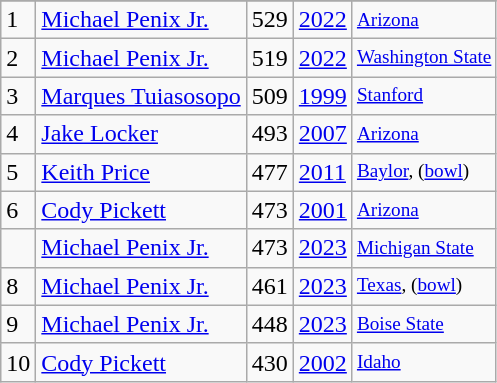<table class="wikitable">
<tr>
</tr>
<tr>
<td>1</td>
<td><a href='#'>Michael Penix Jr.</a></td>
<td>529</td>
<td><a href='#'>2022</a></td>
<td style="font-size:80%;"><a href='#'>Arizona</a></td>
</tr>
<tr>
<td>2</td>
<td><a href='#'>Michael Penix Jr.</a></td>
<td>519</td>
<td><a href='#'>2022</a></td>
<td style="font-size:80%;"><a href='#'>Washington State</a></td>
</tr>
<tr>
<td>3</td>
<td><a href='#'>Marques Tuiasosopo</a></td>
<td>509</td>
<td><a href='#'>1999</a></td>
<td style="font-size:80%;"><a href='#'>Stanford</a></td>
</tr>
<tr>
<td>4</td>
<td><a href='#'>Jake Locker</a></td>
<td>493</td>
<td><a href='#'>2007</a></td>
<td style="font-size:80%;"><a href='#'>Arizona</a></td>
</tr>
<tr>
<td>5</td>
<td><a href='#'>Keith Price</a></td>
<td>477</td>
<td><a href='#'>2011</a></td>
<td style="font-size:80%;"><a href='#'>Baylor</a>, (<a href='#'>bowl</a>)</td>
</tr>
<tr>
<td>6</td>
<td><a href='#'>Cody Pickett</a></td>
<td>473</td>
<td><a href='#'>2001</a></td>
<td style="font-size:80%;"><a href='#'>Arizona</a></td>
</tr>
<tr>
<td></td>
<td><a href='#'>Michael Penix Jr.</a></td>
<td>473</td>
<td><a href='#'>2023</a></td>
<td style="font-size:80%;"><a href='#'>Michigan State</a></td>
</tr>
<tr>
<td>8</td>
<td><a href='#'>Michael Penix Jr.</a></td>
<td>461</td>
<td><a href='#'>2023</a></td>
<td style="font-size:80%;"><a href='#'>Texas</a>, (<a href='#'>bowl</a>)</td>
</tr>
<tr>
<td>9</td>
<td><a href='#'>Michael Penix Jr.</a></td>
<td>448</td>
<td><a href='#'>2023</a></td>
<td style="font-size:80%;"><a href='#'>Boise State</a></td>
</tr>
<tr>
<td>10</td>
<td><a href='#'>Cody Pickett</a></td>
<td>430</td>
<td><a href='#'>2002</a></td>
<td style="font-size:80%;"><a href='#'>Idaho</a></td>
</tr>
</table>
